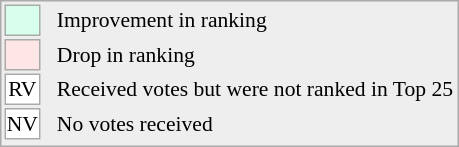<table align="right" style="font-size:90%; border:1px solid #aaaaaa; white-space:nowrap; background:#eeeeee;">
<tr>
<td style="background:#d8ffeb; width:20px; border:1px solid #aaaaaa;"> </td>
<td rowspan="5"> </td>
<td>Improvement in ranking</td>
</tr>
<tr>
<td style="background:#ffe6e6; width:20px; border:1px solid #aaaaaa;"> </td>
<td>Drop in ranking</td>
</tr>
<tr>
<td align="center" style="width:20px; border:1px solid #aaaaaa; background:white;">RV</td>
<td>Received votes but were not ranked in Top 25</td>
</tr>
<tr>
<td align="center" style="width:20px; border:1px solid #aaaaaa; background:white;">NV</td>
<td>No votes received</td>
</tr>
<tr>
</tr>
</table>
